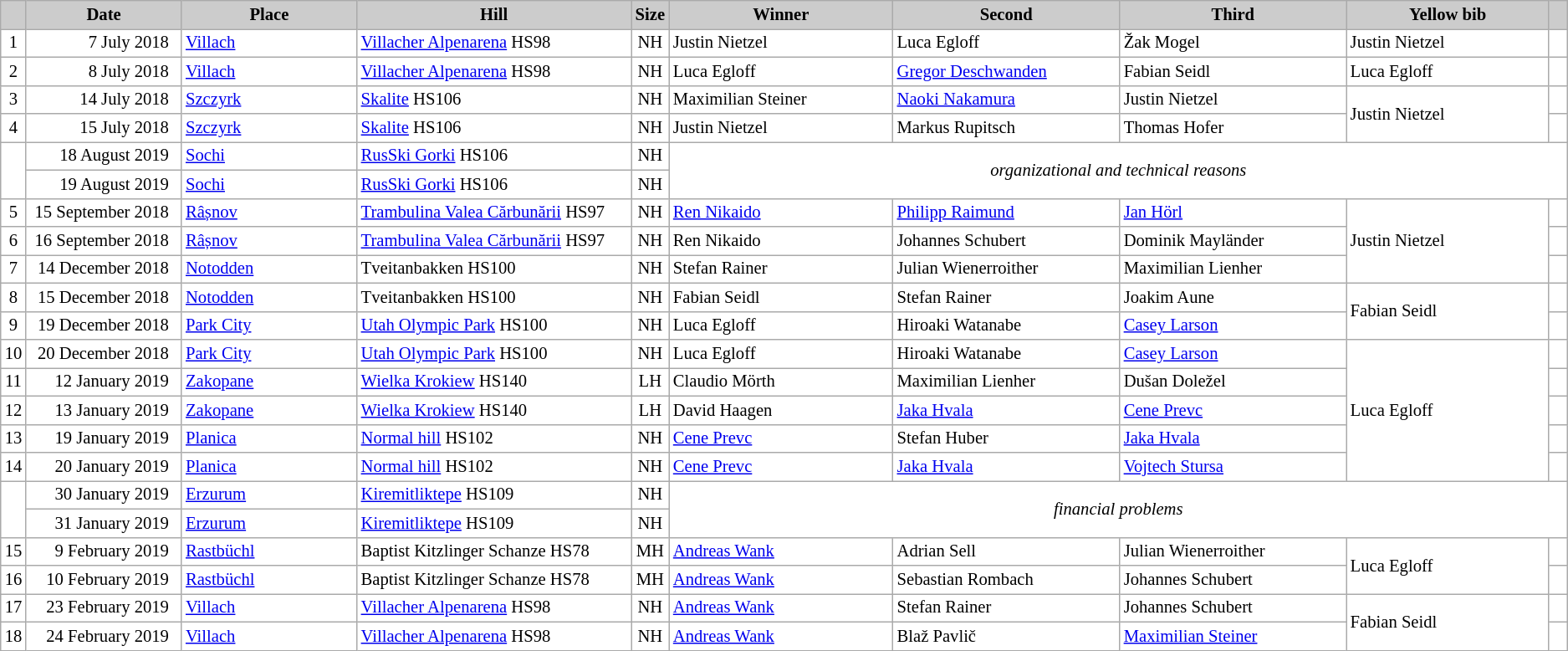<table class="wikitable plainrowheaders" style="background:#fff; font-size:86%; line-height:16px; border:grey solid 1px; border-collapse:collapse;">
<tr style="background:#ccc; text-align:center;">
<th scope="col" style="background:#ccc; width=45 px;"></th>
<th scope="col" style="background:#ccc; width:130px;">Date</th>
<th scope="col" style="background:#ccc; width:150px;">Place</th>
<th scope="col" style="background:#ccc; width:240px;">Hill</th>
<th scope="col" style="background:#ccc; width:20px;">Size</th>
<th scope="col" style="background:#ccc; width:195px;">Winner</th>
<th scope="col" style="background:#ccc; width:195px;">Second</th>
<th scope="col" style="background:#ccc; width:195px;">Third</th>
<th scope="col" style="background:#ccc; width:180px;">Yellow bib</th>
<th scope="col" style="background:#ccc; width:10px;"></th>
</tr>
<tr>
<td align=center>1</td>
<td align=right>7 July 2018  </td>
<td> <a href='#'>Villach</a></td>
<td><a href='#'>Villacher Alpenarena</a> HS98</td>
<td align=center>NH</td>
<td> Justin Nietzel</td>
<td> Luca Egloff</td>
<td> Žak Mogel</td>
<td> Justin Nietzel</td>
<td></td>
</tr>
<tr>
<td align=center>2</td>
<td align=right>8 July 2018  </td>
<td> <a href='#'>Villach</a></td>
<td><a href='#'>Villacher Alpenarena</a> HS98</td>
<td align=center>NH</td>
<td> Luca Egloff</td>
<td> <a href='#'>Gregor Deschwanden</a></td>
<td> Fabian Seidl</td>
<td> Luca Egloff</td>
<td></td>
</tr>
<tr>
<td align=center>3</td>
<td align=right>14 July 2018  </td>
<td> <a href='#'>Szczyrk</a></td>
<td><a href='#'>Skalite</a> HS106</td>
<td align=center>NH</td>
<td> Maximilian Steiner</td>
<td> <a href='#'>Naoki Nakamura</a></td>
<td> Justin Nietzel</td>
<td rowspan=2> Justin Nietzel</td>
<td></td>
</tr>
<tr>
<td align=center>4</td>
<td align=right>15 July 2018  </td>
<td> <a href='#'>Szczyrk</a></td>
<td><a href='#'>Skalite</a> HS106</td>
<td align=center>NH</td>
<td> Justin Nietzel</td>
<td> Markus Rupitsch</td>
<td> Thomas Hofer</td>
<td></td>
</tr>
<tr>
<td align=center rowspan=2></td>
<td align=right>18 August 2019  </td>
<td> <a href='#'>Sochi</a></td>
<td><a href='#'>RusSki Gorki</a> HS106</td>
<td align=center>NH</td>
<td align=center rowspan=2 colspan=5><em>organizational and technical reasons</em></td>
</tr>
<tr>
<td align=right>19 August 2019  </td>
<td> <a href='#'>Sochi</a></td>
<td><a href='#'>RusSki Gorki</a> HS106</td>
<td align=center>NH</td>
</tr>
<tr>
<td align=center>5</td>
<td align=right>15 September 2018  </td>
<td> <a href='#'>Râșnov</a></td>
<td><a href='#'>Trambulina Valea Cărbunării</a> HS97</td>
<td align=center>NH</td>
<td> <a href='#'>Ren Nikaido</a></td>
<td> <a href='#'>Philipp Raimund</a></td>
<td> <a href='#'>Jan Hörl</a></td>
<td rowspan=3> Justin Nietzel</td>
<td></td>
</tr>
<tr>
<td align=center>6</td>
<td align=right>16 September 2018  </td>
<td> <a href='#'>Râșnov</a></td>
<td><a href='#'>Trambulina Valea Cărbunării</a> HS97</td>
<td align=center>NH</td>
<td> Ren Nikaido</td>
<td> Johannes Schubert</td>
<td> Dominik Mayländer</td>
<td></td>
</tr>
<tr>
<td align=center>7</td>
<td align=right>14 December 2018  </td>
<td> <a href='#'>Notodden</a></td>
<td>Tveitanbakken HS100</td>
<td align=center>NH</td>
<td> Stefan Rainer</td>
<td> Julian Wienerroither</td>
<td> Maximilian Lienher</td>
<td></td>
</tr>
<tr>
<td align=center>8</td>
<td align=right>15 December 2018  </td>
<td> <a href='#'>Notodden</a></td>
<td>Tveitanbakken HS100</td>
<td align=center>NH</td>
<td> Fabian Seidl</td>
<td> Stefan Rainer</td>
<td> Joakim Aune</td>
<td rowspan=2> Fabian Seidl</td>
<td></td>
</tr>
<tr>
<td align=center>9</td>
<td align=right>19 December 2018  </td>
<td> <a href='#'>Park City</a></td>
<td><a href='#'>Utah Olympic Park</a> HS100</td>
<td align=center>NH</td>
<td> Luca Egloff</td>
<td> Hiroaki Watanabe</td>
<td> <a href='#'>Casey Larson</a></td>
<td></td>
</tr>
<tr>
<td align=center>10</td>
<td align=right>20 December 2018  </td>
<td> <a href='#'>Park City</a></td>
<td><a href='#'>Utah Olympic Park</a> HS100</td>
<td align=center>NH</td>
<td> Luca Egloff</td>
<td> Hiroaki Watanabe</td>
<td> <a href='#'>Casey Larson</a></td>
<td rowspan=5> Luca Egloff</td>
<td></td>
</tr>
<tr>
<td align=center>11</td>
<td align=right>12 January 2019  </td>
<td> <a href='#'>Zakopane</a></td>
<td><a href='#'>Wielka Krokiew</a> HS140</td>
<td align=center>LH</td>
<td> Claudio Mörth</td>
<td> Maximilian Lienher</td>
<td> Dušan Doležel</td>
<td></td>
</tr>
<tr>
<td align=center>12</td>
<td align=right>13 January 2019  </td>
<td> <a href='#'>Zakopane</a></td>
<td><a href='#'>Wielka Krokiew</a> HS140</td>
<td align=center>LH</td>
<td> David Haagen</td>
<td> <a href='#'>Jaka Hvala</a></td>
<td> <a href='#'>Cene Prevc</a></td>
<td></td>
</tr>
<tr>
<td align=center>13</td>
<td align=right>19 January 2019  </td>
<td> <a href='#'>Planica</a></td>
<td><a href='#'>Normal hill</a> HS102</td>
<td align=center>NH</td>
<td> <a href='#'>Cene Prevc</a></td>
<td> Stefan Huber</td>
<td> <a href='#'>Jaka Hvala</a></td>
<td></td>
</tr>
<tr>
<td align=center>14</td>
<td align=right>20 January 2019  </td>
<td> <a href='#'>Planica</a></td>
<td><a href='#'>Normal hill</a> HS102</td>
<td align=center>NH</td>
<td> <a href='#'>Cene Prevc</a></td>
<td> <a href='#'>Jaka Hvala</a></td>
<td> <a href='#'>Vojtech Stursa</a></td>
<td></td>
</tr>
<tr>
<td rowspan=2></td>
<td align=right>30 January 2019  </td>
<td> <a href='#'>Erzurum</a></td>
<td><a href='#'>Kiremitliktepe</a> HS109</td>
<td align=center>NH</td>
<td align=center colspan=5 rowspan=2><em>financial problems</em></td>
</tr>
<tr>
<td align=right>31 January 2019  </td>
<td> <a href='#'>Erzurum</a></td>
<td><a href='#'>Kiremitliktepe</a> HS109</td>
<td align=center>NH</td>
</tr>
<tr>
<td align=center>15</td>
<td align=right>9 February 2019  </td>
<td> <a href='#'>Rastbüchl</a></td>
<td>Baptist Kitzlinger Schanze HS78</td>
<td align=center>MH</td>
<td> <a href='#'>Andreas Wank</a></td>
<td> Adrian Sell</td>
<td> Julian Wienerroither</td>
<td rowspan=2> Luca Egloff</td>
<td></td>
</tr>
<tr>
<td align=center>16</td>
<td align=right>10 February 2019  </td>
<td> <a href='#'>Rastbüchl</a></td>
<td>Baptist Kitzlinger Schanze HS78</td>
<td align=center>MH</td>
<td> <a href='#'>Andreas Wank</a></td>
<td> Sebastian Rombach</td>
<td> Johannes Schubert</td>
<td></td>
</tr>
<tr>
<td align=center>17</td>
<td align=right>23 February 2019  </td>
<td> <a href='#'>Villach</a></td>
<td><a href='#'>Villacher Alpenarena</a> HS98</td>
<td align=center>NH</td>
<td> <a href='#'>Andreas Wank</a></td>
<td> Stefan Rainer</td>
<td> Johannes Schubert</td>
<td rowspan=2> Fabian Seidl</td>
<td></td>
</tr>
<tr>
<td align=center>18</td>
<td align=right>24 February 2019  </td>
<td> <a href='#'>Villach</a></td>
<td><a href='#'>Villacher Alpenarena</a> HS98</td>
<td align=center>NH</td>
<td> <a href='#'>Andreas Wank</a></td>
<td> Blaž Pavlič</td>
<td> <a href='#'>Maximilian Steiner</a></td>
<td></td>
</tr>
</table>
